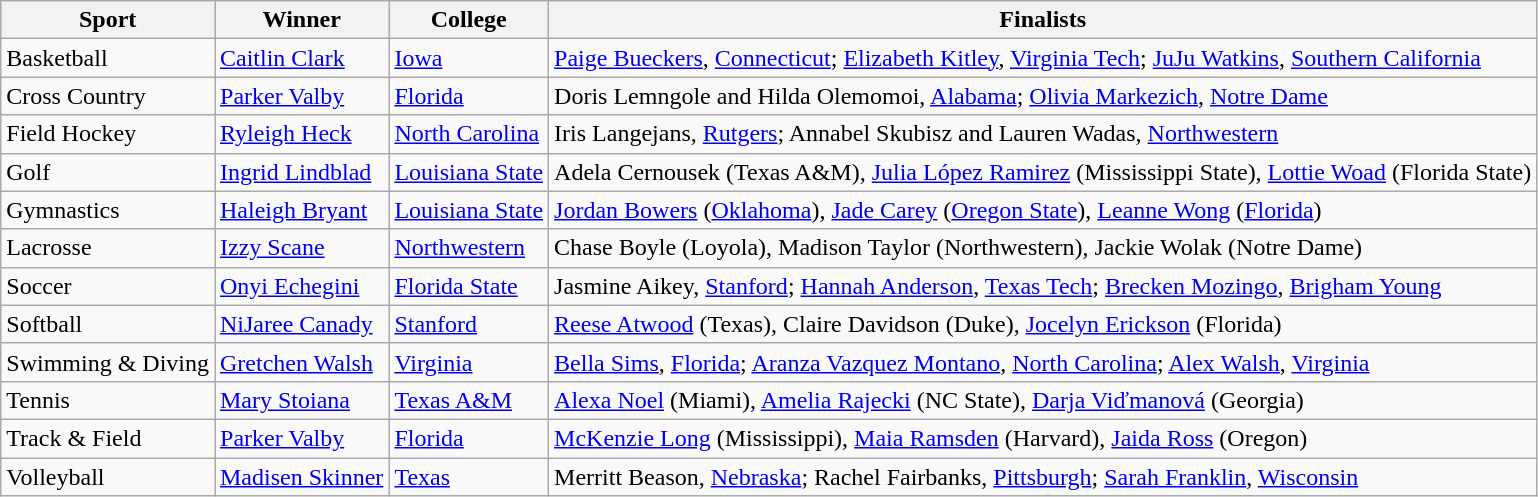<table class="wikitable">
<tr>
<th>Sport</th>
<th>Winner</th>
<th>College</th>
<th>Finalists</th>
</tr>
<tr>
<td>Basketball</td>
<td><a href='#'>Caitlin Clark</a></td>
<td><a href='#'>Iowa</a></td>
<td><a href='#'>Paige Bueckers</a>, <a href='#'>Connecticut</a>; <a href='#'>Elizabeth Kitley</a>, <a href='#'>Virginia Tech</a>; <a href='#'>JuJu Watkins</a>, <a href='#'>Southern California</a></td>
</tr>
<tr>
<td>Cross Country</td>
<td><a href='#'>Parker Valby</a></td>
<td><a href='#'>Florida</a></td>
<td>Doris Lemngole and Hilda Olemomoi, <a href='#'>Alabama</a>; <a href='#'>Olivia Markezich</a>, <a href='#'>Notre Dame</a></td>
</tr>
<tr>
<td>Field Hockey</td>
<td><a href='#'>Ryleigh Heck</a></td>
<td><a href='#'>North Carolina</a></td>
<td>Iris Langejans, <a href='#'>Rutgers</a>; Annabel Skubisz and Lauren Wadas, <a href='#'>Northwestern</a></td>
</tr>
<tr>
<td>Golf</td>
<td><a href='#'>Ingrid Lindblad</a></td>
<td><a href='#'>Louisiana State</a></td>
<td>Adela Cernousek (Texas A&M), <a href='#'>Julia López Ramirez</a> (Mississippi State), <a href='#'>Lottie Woad</a> (Florida State)</td>
</tr>
<tr>
<td>Gymnastics</td>
<td><a href='#'>Haleigh Bryant</a></td>
<td><a href='#'>Louisiana State</a></td>
<td><a href='#'>Jordan Bowers</a> (<a href='#'>Oklahoma</a>), <a href='#'>Jade Carey</a> (<a href='#'>Oregon State</a>), <a href='#'>Leanne Wong</a> (<a href='#'>Florida</a>)</td>
</tr>
<tr>
<td>Lacrosse</td>
<td><a href='#'>Izzy Scane</a></td>
<td><a href='#'>Northwestern</a></td>
<td>Chase Boyle (Loyola), Madison Taylor (Northwestern), Jackie Wolak (Notre Dame)</td>
</tr>
<tr>
<td>Soccer</td>
<td><a href='#'>Onyi Echegini</a></td>
<td><a href='#'>Florida State</a></td>
<td>Jasmine Aikey, <a href='#'>Stanford</a>; <a href='#'>Hannah Anderson</a>, <a href='#'>Texas Tech</a>; <a href='#'>Brecken Mozingo</a>, <a href='#'>Brigham Young</a></td>
</tr>
<tr>
<td>Softball</td>
<td><a href='#'>NiJaree Canady</a></td>
<td><a href='#'>Stanford</a></td>
<td><a href='#'>Reese Atwood</a> (Texas), Claire Davidson (Duke), <a href='#'>Jocelyn Erickson</a> (Florida)</td>
</tr>
<tr>
<td>Swimming & Diving</td>
<td><a href='#'>Gretchen Walsh</a></td>
<td><a href='#'>Virginia</a></td>
<td><a href='#'>Bella Sims</a>, <a href='#'>Florida</a>; <a href='#'>Aranza Vazquez Montano</a>, <a href='#'>North Carolina</a>; <a href='#'>Alex Walsh</a>, <a href='#'>Virginia</a></td>
</tr>
<tr>
<td>Tennis</td>
<td><a href='#'>Mary Stoiana</a></td>
<td><a href='#'>Texas A&M</a></td>
<td><a href='#'>Alexa Noel</a> (Miami), <a href='#'>Amelia Rajecki</a> (NC State), <a href='#'>Darja Viďmanová</a> (Georgia)</td>
</tr>
<tr>
<td>Track & Field</td>
<td><a href='#'>Parker Valby</a></td>
<td><a href='#'>Florida</a></td>
<td><a href='#'>McKenzie Long</a> (Mississippi), <a href='#'>Maia Ramsden</a> (Harvard), <a href='#'>Jaida Ross</a> (Oregon)</td>
</tr>
<tr>
<td>Volleyball</td>
<td><a href='#'>Madisen Skinner</a></td>
<td><a href='#'>Texas</a></td>
<td>Merritt Beason, <a href='#'>Nebraska</a>; Rachel Fairbanks, <a href='#'>Pittsburgh</a>; <a href='#'>Sarah Franklin</a>, <a href='#'>Wisconsin</a></td>
</tr>
</table>
